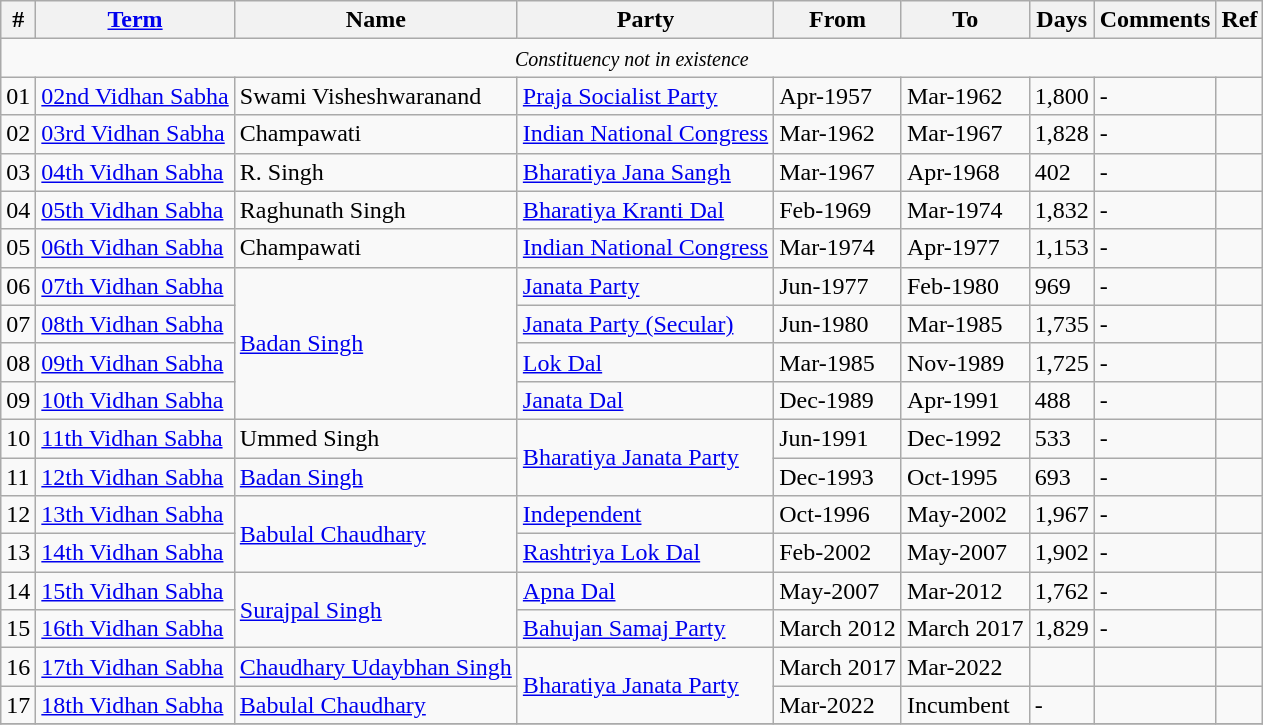<table class="wikitable sortable">
<tr>
<th>#</th>
<th><a href='#'>Term</a></th>
<th>Name</th>
<th>Party</th>
<th>From</th>
<th>To</th>
<th>Days</th>
<th>Comments</th>
<th>Ref</th>
</tr>
<tr>
<td colspan=9 align=center><small><em>Constituency not in existence</em></small></td>
</tr>
<tr>
<td>01</td>
<td><a href='#'>02nd Vidhan Sabha</a></td>
<td>Swami  Visheshwaranand</td>
<td><a href='#'>Praja Socialist Party</a></td>
<td>Apr-1957</td>
<td>Mar-1962</td>
<td>1,800</td>
<td>-</td>
<td></td>
</tr>
<tr>
<td>02</td>
<td><a href='#'>03rd Vidhan Sabha</a></td>
<td>Champawati</td>
<td><a href='#'>Indian National Congress</a></td>
<td>Mar-1962</td>
<td>Mar-1967</td>
<td>1,828</td>
<td>-</td>
<td></td>
</tr>
<tr>
<td>03</td>
<td><a href='#'>04th Vidhan Sabha</a></td>
<td>R. Singh</td>
<td><a href='#'>Bharatiya Jana Sangh</a></td>
<td>Mar-1967</td>
<td>Apr-1968</td>
<td>402</td>
<td>-</td>
<td></td>
</tr>
<tr>
<td>04</td>
<td><a href='#'>05th Vidhan Sabha</a></td>
<td>Raghunath Singh</td>
<td><a href='#'>Bharatiya Kranti Dal</a></td>
<td>Feb-1969</td>
<td>Mar-1974</td>
<td>1,832</td>
<td>-</td>
<td></td>
</tr>
<tr>
<td>05</td>
<td><a href='#'>06th Vidhan Sabha</a></td>
<td>Champawati</td>
<td><a href='#'>Indian National Congress</a></td>
<td>Mar-1974</td>
<td>Apr-1977</td>
<td>1,153</td>
<td>-</td>
<td></td>
</tr>
<tr>
<td>06</td>
<td><a href='#'>07th Vidhan Sabha</a></td>
<td rowspan="4"><a href='#'>Badan Singh</a></td>
<td><a href='#'>Janata Party</a></td>
<td>Jun-1977</td>
<td>Feb-1980</td>
<td>969</td>
<td>-</td>
<td></td>
</tr>
<tr>
<td>07</td>
<td><a href='#'>08th Vidhan Sabha</a></td>
<td><a href='#'>Janata Party (Secular)</a></td>
<td>Jun-1980</td>
<td>Mar-1985</td>
<td>1,735</td>
<td>-</td>
<td></td>
</tr>
<tr>
<td>08</td>
<td><a href='#'>09th Vidhan Sabha</a></td>
<td><a href='#'>Lok Dal</a></td>
<td>Mar-1985</td>
<td>Nov-1989</td>
<td>1,725</td>
<td>-</td>
<td></td>
</tr>
<tr>
<td>09</td>
<td><a href='#'>10th Vidhan Sabha</a></td>
<td><a href='#'>Janata Dal</a></td>
<td>Dec-1989</td>
<td>Apr-1991</td>
<td>488</td>
<td>-</td>
<td></td>
</tr>
<tr>
<td>10</td>
<td><a href='#'>11th Vidhan Sabha</a></td>
<td>Ummed  Singh</td>
<td rowspan="2"><a href='#'>Bharatiya Janata Party</a></td>
<td>Jun-1991</td>
<td>Dec-1992</td>
<td>533</td>
<td>-</td>
<td></td>
</tr>
<tr>
<td>11</td>
<td><a href='#'>12th Vidhan Sabha</a></td>
<td><a href='#'>Badan  Singh</a></td>
<td>Dec-1993</td>
<td>Oct-1995</td>
<td>693</td>
<td>-</td>
<td></td>
</tr>
<tr>
<td>12</td>
<td><a href='#'>13th Vidhan Sabha</a></td>
<td rowspan="2"><a href='#'>Babulal Chaudhary</a></td>
<td><a href='#'>Independent</a></td>
<td>Oct-1996</td>
<td>May-2002</td>
<td>1,967</td>
<td>-</td>
<td></td>
</tr>
<tr>
<td>13</td>
<td><a href='#'>14th Vidhan Sabha</a></td>
<td><a href='#'>Rashtriya Lok Dal</a></td>
<td>Feb-2002</td>
<td>May-2007</td>
<td>1,902</td>
<td>-</td>
<td></td>
</tr>
<tr>
<td>14</td>
<td><a href='#'>15th Vidhan Sabha</a></td>
<td rowspan="2"><a href='#'>Surajpal Singh</a></td>
<td><a href='#'>Apna Dal</a></td>
<td>May-2007</td>
<td>Mar-2012</td>
<td>1,762</td>
<td>-</td>
<td></td>
</tr>
<tr>
<td>15</td>
<td><a href='#'>16th Vidhan Sabha</a></td>
<td><a href='#'>Bahujan Samaj Party</a></td>
<td>March 2012</td>
<td>March 2017</td>
<td>1,829</td>
<td>-</td>
<td></td>
</tr>
<tr>
<td>16</td>
<td><a href='#'>17th Vidhan Sabha</a></td>
<td><a href='#'>Chaudhary Udaybhan Singh</a></td>
<td rowspan="2"><a href='#'>Bharatiya Janata Party</a></td>
<td>March 2017</td>
<td>Mar-2022</td>
<td></td>
<td></td>
<td></td>
</tr>
<tr>
<td>17</td>
<td><a href='#'>18th Vidhan Sabha</a></td>
<td><a href='#'>Babulal Chaudhary</a></td>
<td>Mar-2022</td>
<td>Incumbent</td>
<td>-</td>
<td></td>
<td></td>
</tr>
<tr>
</tr>
</table>
